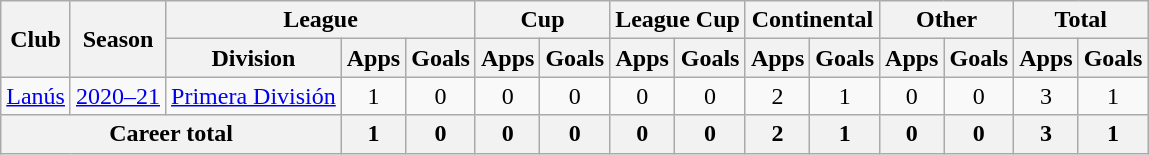<table class="wikitable" style="text-align:center">
<tr>
<th rowspan="2">Club</th>
<th rowspan="2">Season</th>
<th colspan="3">League</th>
<th colspan="2">Cup</th>
<th colspan="2">League Cup</th>
<th colspan="2">Continental</th>
<th colspan="2">Other</th>
<th colspan="2">Total</th>
</tr>
<tr>
<th>Division</th>
<th>Apps</th>
<th>Goals</th>
<th>Apps</th>
<th>Goals</th>
<th>Apps</th>
<th>Goals</th>
<th>Apps</th>
<th>Goals</th>
<th>Apps</th>
<th>Goals</th>
<th>Apps</th>
<th>Goals</th>
</tr>
<tr>
<td rowspan="1"><a href='#'>Lanús</a></td>
<td><a href='#'>2020–21</a></td>
<td rowspan="1"><a href='#'>Primera División</a></td>
<td>1</td>
<td>0</td>
<td>0</td>
<td>0</td>
<td>0</td>
<td>0</td>
<td>2</td>
<td>1</td>
<td>0</td>
<td>0</td>
<td>3</td>
<td>1</td>
</tr>
<tr>
<th colspan="3">Career total</th>
<th>1</th>
<th>0</th>
<th>0</th>
<th>0</th>
<th>0</th>
<th>0</th>
<th>2</th>
<th>1</th>
<th>0</th>
<th>0</th>
<th>3</th>
<th>1</th>
</tr>
</table>
